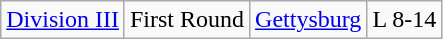<table class="wikitable">
<tr>
<td rowspan="1"><a href='#'>Division III</a></td>
<td>First Round</td>
<td><a href='#'>Gettysburg</a></td>
<td>L 8-14</td>
</tr>
</table>
